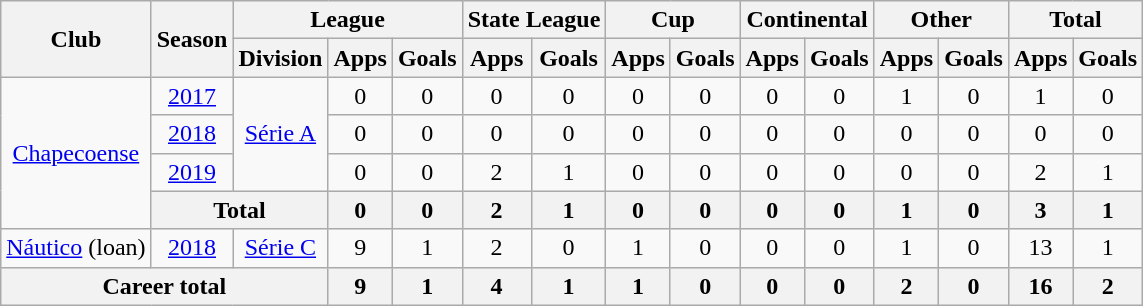<table class="wikitable" style="text-align: center">
<tr>
<th rowspan="2">Club</th>
<th rowspan="2">Season</th>
<th colspan="3">League</th>
<th colspan="2">State League</th>
<th colspan="2">Cup</th>
<th colspan="2">Continental</th>
<th colspan="2">Other</th>
<th colspan="2">Total</th>
</tr>
<tr>
<th>Division</th>
<th>Apps</th>
<th>Goals</th>
<th>Apps</th>
<th>Goals</th>
<th>Apps</th>
<th>Goals</th>
<th>Apps</th>
<th>Goals</th>
<th>Apps</th>
<th>Goals</th>
<th>Apps</th>
<th>Goals</th>
</tr>
<tr>
<td rowspan="4"><a href='#'>Chapecoense</a></td>
<td><a href='#'>2017</a></td>
<td rowspan="3"><a href='#'>Série A</a></td>
<td>0</td>
<td>0</td>
<td>0</td>
<td>0</td>
<td>0</td>
<td>0</td>
<td>0</td>
<td>0</td>
<td>1</td>
<td>0</td>
<td>1</td>
<td>0</td>
</tr>
<tr>
<td><a href='#'>2018</a></td>
<td>0</td>
<td>0</td>
<td>0</td>
<td>0</td>
<td>0</td>
<td>0</td>
<td>0</td>
<td>0</td>
<td>0</td>
<td>0</td>
<td>0</td>
<td>0</td>
</tr>
<tr>
<td><a href='#'>2019</a></td>
<td>0</td>
<td>0</td>
<td>2</td>
<td>1</td>
<td>0</td>
<td>0</td>
<td>0</td>
<td>0</td>
<td>0</td>
<td>0</td>
<td>2</td>
<td>1</td>
</tr>
<tr>
<th colspan="2"><strong>Total</strong></th>
<th>0</th>
<th>0</th>
<th>2</th>
<th>1</th>
<th>0</th>
<th>0</th>
<th>0</th>
<th>0</th>
<th>1</th>
<th>0</th>
<th>3</th>
<th>1</th>
</tr>
<tr>
<td><a href='#'>Náutico</a> (loan)</td>
<td><a href='#'>2018</a></td>
<td><a href='#'>Série C</a></td>
<td>9</td>
<td>1</td>
<td>2</td>
<td>0</td>
<td>1</td>
<td>0</td>
<td>0</td>
<td>0</td>
<td>1</td>
<td>0</td>
<td>13</td>
<td>1</td>
</tr>
<tr>
<th colspan="3"><strong>Career total</strong></th>
<th>9</th>
<th>1</th>
<th>4</th>
<th>1</th>
<th>1</th>
<th>0</th>
<th>0</th>
<th>0</th>
<th>2</th>
<th>0</th>
<th>16</th>
<th>2</th>
</tr>
</table>
